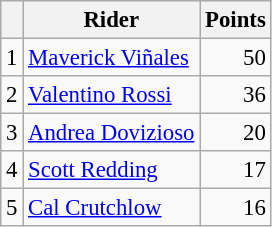<table class="wikitable" style="font-size: 95%;">
<tr>
<th></th>
<th>Rider</th>
<th>Points</th>
</tr>
<tr>
<td align=center>1</td>
<td> <a href='#'>Maverick Viñales</a></td>
<td align=right>50</td>
</tr>
<tr>
<td align=center>2</td>
<td> <a href='#'>Valentino Rossi</a></td>
<td align=right>36</td>
</tr>
<tr>
<td align=center>3</td>
<td> <a href='#'>Andrea Dovizioso</a></td>
<td align=right>20</td>
</tr>
<tr>
<td align=center>4</td>
<td> <a href='#'>Scott Redding</a></td>
<td align=right>17</td>
</tr>
<tr>
<td align=center>5</td>
<td> <a href='#'>Cal Crutchlow</a></td>
<td align=right>16</td>
</tr>
</table>
